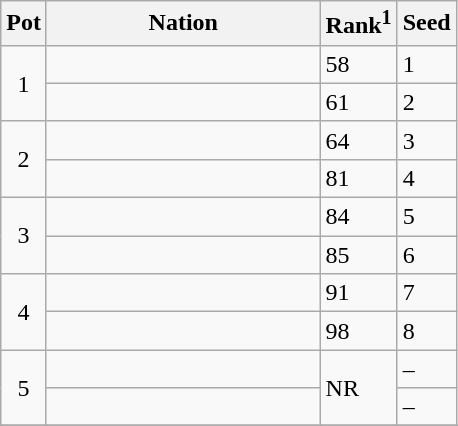<table class="wikitable">
<tr>
<th>Pot</th>
<th width="175">Nation</th>
<th>Rank<sup>1</sup></th>
<th>Seed</th>
</tr>
<tr>
<td rowspan=2 style="text-align:center;">1</td>
<td></td>
<td>58</td>
<td>1</td>
</tr>
<tr>
<td></td>
<td>61</td>
<td>2</td>
</tr>
<tr>
<td rowspan=2 style="text-align:center;">2</td>
<td></td>
<td>64</td>
<td>3</td>
</tr>
<tr>
<td></td>
<td>81</td>
<td>4</td>
</tr>
<tr>
<td rowspan=2 style="text-align:center;">3</td>
<td></td>
<td>84</td>
<td>5</td>
</tr>
<tr>
<td></td>
<td>85</td>
<td>6</td>
</tr>
<tr>
<td rowspan=2 style="text-align:center;">4</td>
<td></td>
<td>91</td>
<td>7</td>
</tr>
<tr>
<td></td>
<td>98</td>
<td>8</td>
</tr>
<tr>
<td rowspan=2 style="text-align:center;">5</td>
<td></td>
<td rowspan=2>NR</td>
<td>–</td>
</tr>
<tr>
<td></td>
<td>–</td>
</tr>
<tr>
</tr>
</table>
